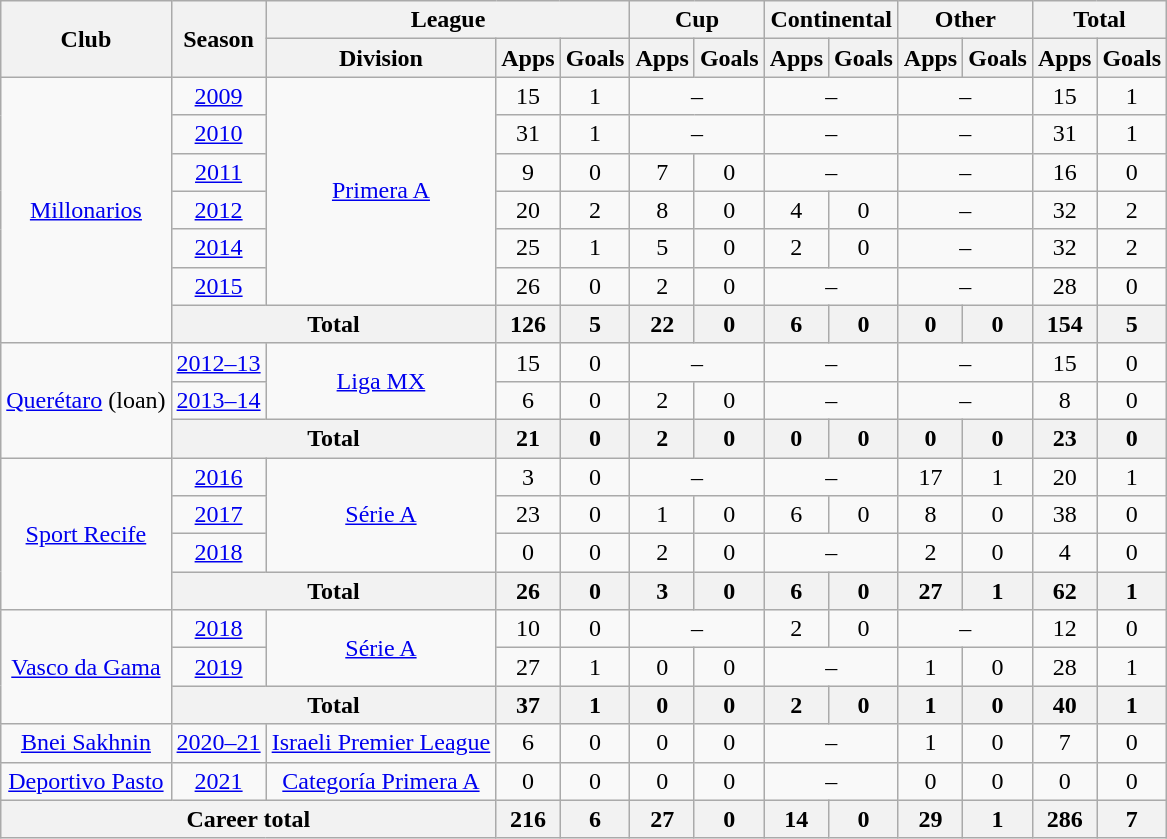<table class="wikitable" style="text-align: center;">
<tr>
<th rowspan="2">Club</th>
<th rowspan="2">Season</th>
<th colspan="3">League</th>
<th colspan="2">Cup</th>
<th colspan="2">Continental</th>
<th colspan="2">Other</th>
<th colspan="2">Total</th>
</tr>
<tr>
<th>Division</th>
<th>Apps</th>
<th>Goals</th>
<th>Apps</th>
<th>Goals</th>
<th>Apps</th>
<th>Goals</th>
<th>Apps</th>
<th>Goals</th>
<th>Apps</th>
<th>Goals</th>
</tr>
<tr>
<td rowspan="7" valign="center"><a href='#'>Millonarios</a></td>
<td><a href='#'>2009</a></td>
<td rowspan="6" valign="center"><a href='#'>Primera A</a></td>
<td>15</td>
<td>1</td>
<td colspan="2">–</td>
<td colspan="2">–</td>
<td colspan="2">–</td>
<td>15</td>
<td>1</td>
</tr>
<tr>
<td><a href='#'>2010</a></td>
<td>31</td>
<td>1</td>
<td colspan="2">–</td>
<td colspan="2">–</td>
<td colspan="2">–</td>
<td>31</td>
<td>1</td>
</tr>
<tr>
<td><a href='#'>2011</a></td>
<td>9</td>
<td>0</td>
<td>7</td>
<td>0</td>
<td colspan="2">–</td>
<td colspan="2">–</td>
<td>16</td>
<td>0</td>
</tr>
<tr>
<td><a href='#'>2012</a></td>
<td>20</td>
<td>2</td>
<td>8</td>
<td>0</td>
<td>4</td>
<td>0</td>
<td colspan="2">–</td>
<td>32</td>
<td>2</td>
</tr>
<tr>
<td><a href='#'>2014</a></td>
<td>25</td>
<td>1</td>
<td>5</td>
<td>0</td>
<td>2</td>
<td>0</td>
<td colspan="2">–</td>
<td>32</td>
<td>2</td>
</tr>
<tr>
<td><a href='#'>2015</a></td>
<td>26</td>
<td>0</td>
<td>2</td>
<td>0</td>
<td colspan="2">–</td>
<td colspan="2">–</td>
<td>28</td>
<td>0</td>
</tr>
<tr>
<th colspan="2"><strong>Total</strong></th>
<th>126</th>
<th>5</th>
<th>22</th>
<th>0</th>
<th>6</th>
<th>0</th>
<th>0</th>
<th>0</th>
<th>154</th>
<th>5</th>
</tr>
<tr>
<td rowspan="3" valign="center"><a href='#'>Querétaro</a> (loan)</td>
<td><a href='#'>2012–13</a></td>
<td rowspan="2" valign="center"><a href='#'>Liga MX</a></td>
<td>15</td>
<td>0</td>
<td colspan="2">–</td>
<td colspan="2">–</td>
<td colspan="2">–</td>
<td>15</td>
<td>0</td>
</tr>
<tr>
<td><a href='#'>2013–14</a></td>
<td>6</td>
<td>0</td>
<td>2</td>
<td>0</td>
<td colspan="2">–</td>
<td colspan="2">–</td>
<td>8</td>
<td>0</td>
</tr>
<tr>
<th colspan="2"><strong>Total</strong></th>
<th>21</th>
<th>0</th>
<th>2</th>
<th>0</th>
<th>0</th>
<th>0</th>
<th>0</th>
<th>0</th>
<th>23</th>
<th>0</th>
</tr>
<tr>
<td rowspan="4" valign="center"><a href='#'>Sport Recife</a></td>
<td><a href='#'>2016</a></td>
<td rowspan="3" valign="center"><a href='#'>Série A</a></td>
<td>3</td>
<td>0</td>
<td colspan="2">–</td>
<td colspan="2">–</td>
<td>17</td>
<td>1</td>
<td>20</td>
<td>1</td>
</tr>
<tr>
<td><a href='#'>2017</a></td>
<td>23</td>
<td>0</td>
<td>1</td>
<td>0</td>
<td>6</td>
<td>0</td>
<td>8</td>
<td>0</td>
<td>38</td>
<td>0</td>
</tr>
<tr>
<td><a href='#'>2018</a></td>
<td>0</td>
<td>0</td>
<td>2</td>
<td>0</td>
<td colspan="2">–</td>
<td>2</td>
<td>0</td>
<td>4</td>
<td>0</td>
</tr>
<tr>
<th colspan="2"><strong>Total</strong></th>
<th>26</th>
<th>0</th>
<th>3</th>
<th>0</th>
<th>6</th>
<th>0</th>
<th>27</th>
<th>1</th>
<th>62</th>
<th>1</th>
</tr>
<tr>
<td rowspan="3" valign="center"><a href='#'>Vasco da Gama</a></td>
<td><a href='#'>2018</a></td>
<td rowspan="2" valign="center"><a href='#'>Série A</a></td>
<td>10</td>
<td>0</td>
<td colspan="2">–</td>
<td>2</td>
<td>0</td>
<td colspan="2">–</td>
<td>12</td>
<td>0</td>
</tr>
<tr>
<td><a href='#'>2019</a></td>
<td>27</td>
<td>1</td>
<td>0</td>
<td>0</td>
<td colspan="2">–</td>
<td>1</td>
<td>0</td>
<td>28</td>
<td>1</td>
</tr>
<tr>
<th colspan="2"><strong>Total</strong></th>
<th>37</th>
<th>1</th>
<th>0</th>
<th>0</th>
<th>2</th>
<th>0</th>
<th>1</th>
<th>0</th>
<th>40</th>
<th>1</th>
</tr>
<tr>
<td rowspan="1" valign="center"><a href='#'>Bnei Sakhnin</a></td>
<td><a href='#'>2020–21</a></td>
<td rowspan="1" valign="center"><a href='#'>Israeli Premier League</a></td>
<td>6</td>
<td>0</td>
<td>0</td>
<td>0</td>
<td colspan="2">–</td>
<td>1</td>
<td>0</td>
<td>7</td>
<td>0</td>
</tr>
<tr>
<td rowspan="1" valign="center"><a href='#'>Deportivo Pasto</a></td>
<td><a href='#'>2021</a></td>
<td rowspan="1" valign="center"><a href='#'>Categoría Primera A</a></td>
<td>0</td>
<td>0</td>
<td>0</td>
<td>0</td>
<td colspan="2">–</td>
<td>0</td>
<td>0</td>
<td>0</td>
<td>0</td>
</tr>
<tr>
<th colspan="3"><strong>Career total</strong></th>
<th>216</th>
<th>6</th>
<th>27</th>
<th>0</th>
<th>14</th>
<th>0</th>
<th>29</th>
<th>1</th>
<th>286</th>
<th>7</th>
</tr>
</table>
